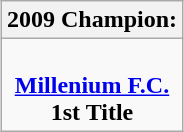<table class="wikitable" style="text-align: center; margin: 0 auto;">
<tr>
<th>2009 Champion:</th>
</tr>
<tr>
<td><br><strong><a href='#'>Millenium F.C.</a></strong><br><strong>1st Title</strong></td>
</tr>
</table>
